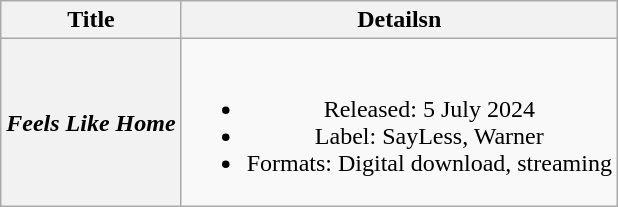<table class="wikitable plainrowheaders" style="text-align:center;">
<tr>
<th>Title</th>
<th>Detailsn</th>
</tr>
<tr>
<th scope="row"><em>Feels Like Home</em></th>
<td><br><ul><li>Released: 5 July 2024</li><li>Label: SayLess, Warner</li><li>Formats: Digital download, streaming</li></ul></td>
</tr>
</table>
